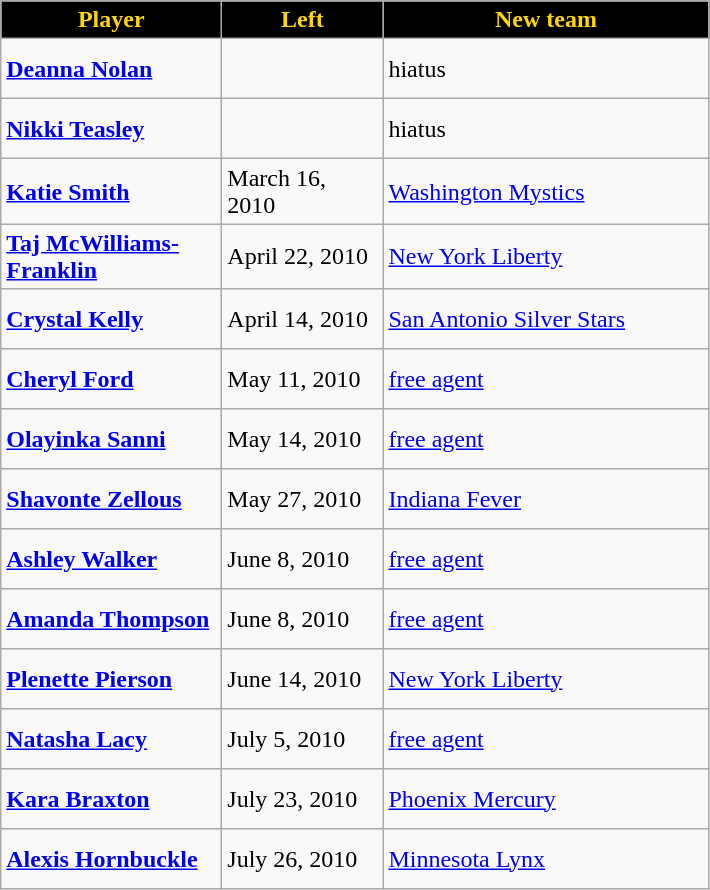<table class="wikitable center">
<tr align="center"  bgcolor="#dddddd">
<td style="background:#000000;color:#ffd700; width:140px"><strong>Player</strong></td>
<td style="background:#000000;color:#ffd700; width:100px"><strong>Left</strong></td>
<td style="background:#000000;color:#ffd700; width:210px"><strong>New team</strong></td>
</tr>
<tr style="height:40px">
<td><strong><a href='#'>Deanna Nolan</a></strong></td>
<td></td>
<td>hiatus</td>
</tr>
<tr style="height:40px">
<td><strong><a href='#'>Nikki Teasley</a></strong></td>
<td></td>
<td>hiatus</td>
</tr>
<tr style="height:40px">
<td><strong><a href='#'>Katie Smith</a></strong></td>
<td>March 16, 2010</td>
<td><a href='#'>Washington Mystics</a></td>
</tr>
<tr style="height:40px">
<td><strong><a href='#'>Taj McWilliams-Franklin</a></strong></td>
<td>April 22, 2010</td>
<td><a href='#'>New York Liberty</a></td>
</tr>
<tr style="height:40px">
<td><strong><a href='#'>Crystal Kelly</a></strong></td>
<td>April 14, 2010</td>
<td><a href='#'>San Antonio Silver Stars</a></td>
</tr>
<tr style="height:40px">
<td><strong><a href='#'>Cheryl Ford</a></strong></td>
<td>May 11, 2010</td>
<td><a href='#'>free agent</a></td>
</tr>
<tr style="height:40px">
<td><strong><a href='#'>Olayinka Sanni</a></strong></td>
<td>May 14, 2010</td>
<td><a href='#'>free agent</a></td>
</tr>
<tr style="height:40px">
<td><strong><a href='#'>Shavonte Zellous</a></strong></td>
<td>May 27, 2010</td>
<td><a href='#'>Indiana Fever</a></td>
</tr>
<tr style="height:40px">
<td><strong><a href='#'>Ashley Walker</a></strong></td>
<td>June 8, 2010</td>
<td><a href='#'>free agent</a></td>
</tr>
<tr style="height:40px">
<td><strong><a href='#'>Amanda Thompson</a></strong></td>
<td>June 8, 2010</td>
<td><a href='#'>free agent</a></td>
</tr>
<tr style="height:40px">
<td><strong><a href='#'>Plenette Pierson</a></strong></td>
<td>June 14, 2010</td>
<td><a href='#'>New York Liberty</a></td>
</tr>
<tr style="height:40px">
<td><strong><a href='#'>Natasha Lacy</a></strong></td>
<td>July 5, 2010</td>
<td><a href='#'>free agent</a></td>
</tr>
<tr style="height:40px">
<td><strong><a href='#'>Kara Braxton</a></strong></td>
<td>July 23, 2010</td>
<td><a href='#'>Phoenix Mercury</a></td>
</tr>
<tr style="height:40px">
<td><strong><a href='#'>Alexis Hornbuckle</a></strong></td>
<td>July 26, 2010</td>
<td><a href='#'>Minnesota Lynx</a></td>
</tr>
</table>
